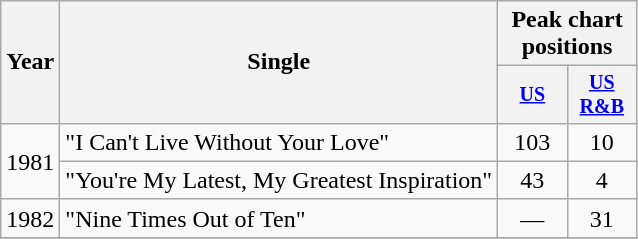<table class="wikitable" style="text-align:center;">
<tr>
<th rowspan="2">Year</th>
<th rowspan="2">Single</th>
<th colspan="2">Peak chart positions</th>
</tr>
<tr style="font-size:smaller;">
<th width="40"><a href='#'>US</a><br></th>
<th width="40"><a href='#'>US<br>R&B</a><br></th>
</tr>
<tr>
<td rowspan="2">1981</td>
<td align="left">"I Can't Live Without Your Love"</td>
<td>103</td>
<td>10</td>
</tr>
<tr>
<td align="left">"You're My Latest, My Greatest Inspiration"</td>
<td>43</td>
<td>4</td>
</tr>
<tr>
<td rowspan="1">1982</td>
<td align="left">"Nine Times Out of Ten"</td>
<td>—</td>
<td>31</td>
</tr>
<tr>
</tr>
</table>
